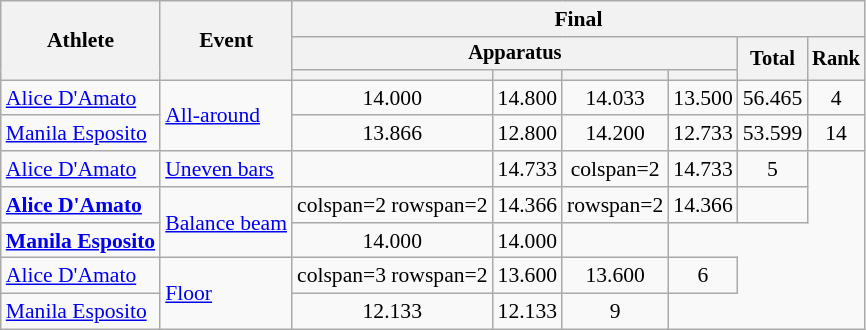<table class=wikitable style=font-size:90%>
<tr>
<th rowspan=3>Athlete</th>
<th rowspan=3>Event</th>
<th colspan=6>Final</th>
</tr>
<tr style=font-size:95%>
<th colspan=4>Apparatus</th>
<th rowspan=2>Total</th>
<th rowspan=2>Rank</th>
</tr>
<tr style=font-size:95%>
<th></th>
<th></th>
<th></th>
<th></th>
</tr>
<tr align=center>
<td align=left><a href='#'>Alice D'Amato</a></td>
<td align=left rowspan=2><a href='#'>All-around</a></td>
<td>14.000</td>
<td>14.800</td>
<td>14.033</td>
<td>13.500</td>
<td>56.465</td>
<td>4</td>
</tr>
<tr align=center>
<td align=left><a href='#'>Manila Esposito</a></td>
<td>13.866</td>
<td>12.800</td>
<td>14.200</td>
<td>12.733</td>
<td>53.599</td>
<td>14</td>
</tr>
<tr align=center>
<td align=left><a href='#'>Alice D'Amato</a></td>
<td align=left><a href='#'>Uneven bars</a></td>
<td></td>
<td>14.733</td>
<td>colspan=2 </td>
<td>14.733</td>
<td>5</td>
</tr>
<tr align=center>
<td align=left><strong><a href='#'>Alice D'Amato</a></strong></td>
<td align=left rowspan=2><a href='#'>Balance beam</a></td>
<td>colspan=2 rowspan=2 </td>
<td>14.366</td>
<td>rowspan=2 </td>
<td>14.366</td>
<td></td>
</tr>
<tr align=center>
<td align=left><strong><a href='#'>Manila Esposito</a></strong></td>
<td>14.000</td>
<td>14.000</td>
<td></td>
</tr>
<tr align=center>
<td align=left><a href='#'>Alice D'Amato</a></td>
<td align=left rowspan=2><a href='#'>Floor</a></td>
<td>colspan=3 rowspan=2 </td>
<td>13.600</td>
<td>13.600</td>
<td>6</td>
</tr>
<tr align=center>
<td align=left><a href='#'>Manila Esposito</a></td>
<td>12.133</td>
<td>12.133</td>
<td>9</td>
</tr>
</table>
